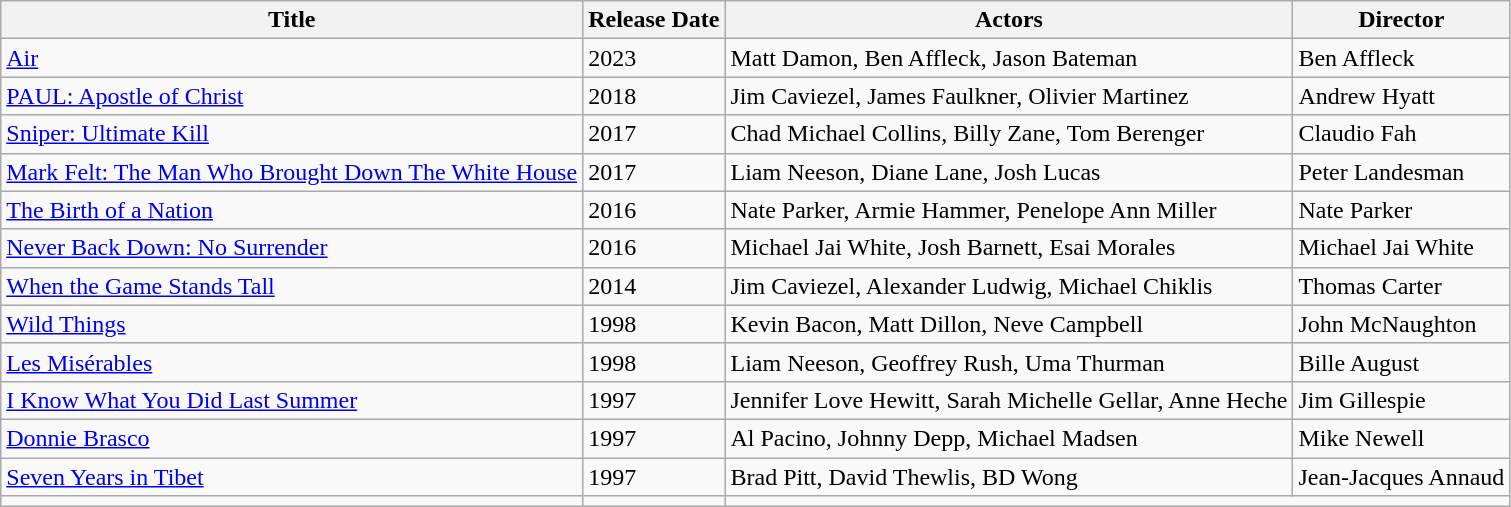<table class="wikitable">
<tr>
<th>Title</th>
<th>Release Date</th>
<th>Actors</th>
<th>Director</th>
</tr>
<tr>
<td><a href='#'>Air</a></td>
<td>2023</td>
<td>Matt Damon, Ben Affleck, Jason Bateman</td>
<td>Ben Affleck</td>
</tr>
<tr>
<td><a href='#'>PAUL: Apostle of Christ</a></td>
<td>2018</td>
<td>Jim Caviezel, James Faulkner, Olivier Martinez</td>
<td>Andrew Hyatt</td>
</tr>
<tr>
<td><a href='#'>Sniper: Ultimate Kill</a></td>
<td>2017</td>
<td>Chad Michael Collins, Billy Zane, Tom Berenger</td>
<td>Claudio Fah</td>
</tr>
<tr>
<td><a href='#'>Mark Felt: The Man Who Brought Down The White House</a></td>
<td>2017</td>
<td>Liam Neeson, Diane Lane, Josh Lucas</td>
<td>Peter Landesman</td>
</tr>
<tr>
<td><a href='#'>The Birth of a Nation</a></td>
<td>2016</td>
<td>Nate Parker, Armie Hammer, Penelope Ann Miller</td>
<td>Nate Parker</td>
</tr>
<tr>
<td><a href='#'>Never Back Down: No Surrender</a></td>
<td>2016</td>
<td>Michael Jai White, Josh Barnett, Esai Morales</td>
<td>Michael Jai White</td>
</tr>
<tr>
<td><a href='#'>When the Game Stands Tall</a></td>
<td>2014</td>
<td>Jim Caviezel, Alexander Ludwig, Michael Chiklis</td>
<td>Thomas Carter</td>
</tr>
<tr>
<td><a href='#'>Wild Things</a></td>
<td>1998</td>
<td>Kevin Bacon, Matt Dillon, Neve Campbell</td>
<td>John McNaughton</td>
</tr>
<tr>
<td><a href='#'>Les Misérables</a></td>
<td>1998</td>
<td>Liam Neeson, Geoffrey Rush, Uma Thurman</td>
<td>Bille August</td>
</tr>
<tr>
<td><a href='#'>I Know What You Did Last Summer</a></td>
<td>1997</td>
<td>Jennifer Love Hewitt, Sarah Michelle Gellar, Anne Heche</td>
<td>Jim Gillespie</td>
</tr>
<tr>
<td><a href='#'>Donnie Brasco</a></td>
<td>1997</td>
<td>Al Pacino, Johnny Depp, Michael Madsen</td>
<td>Mike Newell</td>
</tr>
<tr>
<td><a href='#'>Seven Years in Tibet</a></td>
<td>1997</td>
<td>Brad Pitt, David Thewlis, BD Wong</td>
<td>Jean-Jacques Annaud</td>
</tr>
<tr>
<td></td>
<td></td>
</tr>
</table>
